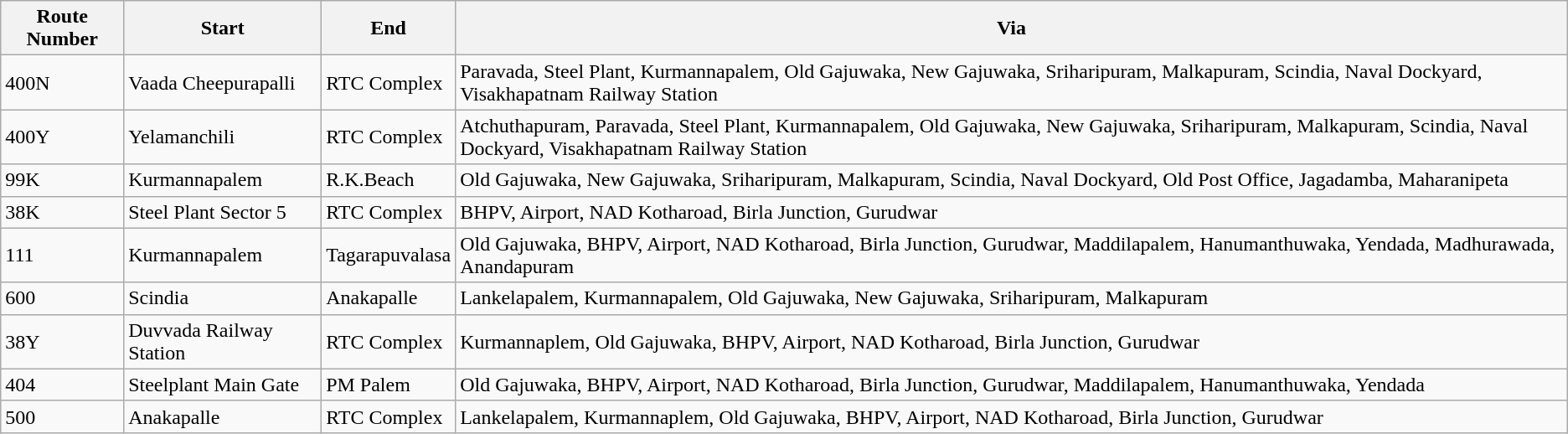<table class="sortable wikitable">
<tr>
<th>Route Number</th>
<th>Start</th>
<th>End</th>
<th>Via</th>
</tr>
<tr>
<td>400N</td>
<td>Vaada Cheepurapalli</td>
<td>RTC Complex</td>
<td>Paravada, Steel Plant, Kurmannapalem, Old Gajuwaka, New Gajuwaka, Sriharipuram, Malkapuram, Scindia, Naval Dockyard, Visakhapatnam Railway Station</td>
</tr>
<tr>
<td>400Y</td>
<td>Yelamanchili</td>
<td>RTC Complex</td>
<td>Atchuthapuram, Paravada, Steel Plant, Kurmannapalem, Old Gajuwaka, New Gajuwaka, Sriharipuram, Malkapuram, Scindia, Naval Dockyard, Visakhapatnam Railway Station</td>
</tr>
<tr>
<td>99K</td>
<td>Kurmannapalem</td>
<td>R.K.Beach</td>
<td>Old Gajuwaka, New Gajuwaka, Sriharipuram, Malkapuram, Scindia, Naval Dockyard, Old Post Office, Jagadamba, Maharanipeta</td>
</tr>
<tr>
<td>38K</td>
<td>Steel Plant Sector 5</td>
<td>RTC Complex</td>
<td>BHPV, Airport, NAD Kotharoad, Birla Junction, Gurudwar</td>
</tr>
<tr>
<td>111</td>
<td>Kurmannapalem</td>
<td>Tagarapuvalasa</td>
<td>Old Gajuwaka, BHPV, Airport, NAD Kotharoad, Birla Junction, Gurudwar, Maddilapalem, Hanumanthuwaka, Yendada, Madhurawada, Anandapuram</td>
</tr>
<tr>
<td>600</td>
<td>Scindia</td>
<td>Anakapalle</td>
<td>Lankelapalem, Kurmannapalem, Old Gajuwaka, New Gajuwaka, Sriharipuram, Malkapuram</td>
</tr>
<tr>
<td>38Y</td>
<td>Duvvada Railway Station</td>
<td>RTC Complex</td>
<td>Kurmannaplem, Old Gajuwaka, BHPV, Airport, NAD Kotharoad, Birla Junction, Gurudwar</td>
</tr>
<tr>
<td>404</td>
<td>Steelplant Main Gate</td>
<td>PM Palem</td>
<td>Old Gajuwaka, BHPV, Airport, NAD Kotharoad, Birla Junction, Gurudwar, Maddilapalem, Hanumanthuwaka, Yendada</td>
</tr>
<tr>
<td>500</td>
<td>Anakapalle</td>
<td>RTC Complex</td>
<td>Lankelapalem, Kurmannaplem, Old Gajuwaka, BHPV, Airport, NAD Kotharoad, Birla Junction, Gurudwar</td>
</tr>
</table>
